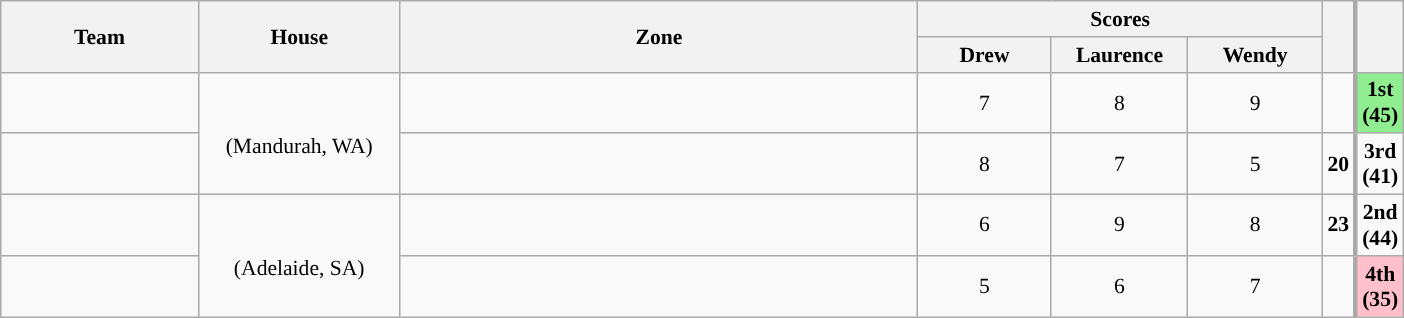<table class="wikitable plainrowheaders" style="text-align:center; font-size:90%; width:65em;">
<tr>
<th rowspan="2">Team</th>
<th rowspan="2">House</th>
<th rowspan="2" style="width:40%;">Zone</th>
<th colspan="3" style="width:30%;">Scores</th>
<th rowspan="2" style="width:15%;"></th>
<th rowspan="2" style="width:15%; border-left:3px solid #aaa;"></th>
</tr>
<tr>
<th style="width:10%;">Drew</th>
<th style="width:10%;">Laurence</th>
<th style="width:10%;">Wendy</th>
</tr>
<tr>
<td style="width:15%;"></td>
<td rowspan=2 style="width:15%;"><br>(Mandurah, WA)</td>
<td></td>
<td>7</td>
<td>8</td>
<td>9</td>
<td></td>
<td style="border-left:3px solid #aaa;" bgcolor="lightgreen"><strong>1st (45)</strong></td>
</tr>
<tr>
<td style="width:15%;"></td>
<td></td>
<td>8</td>
<td>7</td>
<td>5</td>
<td><strong>20</strong></td>
<td style="border-left:3px solid #aaa;"><strong>3rd (41)</strong></td>
</tr>
<tr>
<td style="width:15%;"></td>
<td rowspan=2 style="width:15%;"><br>(Adelaide, SA)</td>
<td></td>
<td>6</td>
<td>9</td>
<td>8</td>
<td><strong>23</strong></td>
<td style="border-left:3px solid #aaa;"><strong>2nd (44)</strong></td>
</tr>
<tr>
<td style="width:15%;"></td>
<td></td>
<td>5</td>
<td>6</td>
<td>7</td>
<td></td>
<td style="border-left:3px solid #aaa;" bgcolor="pink"><strong>4th (35)</strong></td>
</tr>
</table>
